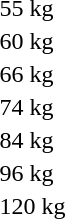<table>
<tr>
<td rowspan=2>55 kg</td>
<td rowspan=2></td>
<td rowspan=2></td>
<td></td>
</tr>
<tr>
<td></td>
</tr>
<tr>
<td rowspan=2>60 kg</td>
<td rowspan=2></td>
<td rowspan=2></td>
<td></td>
</tr>
<tr>
<td></td>
</tr>
<tr>
<td rowspan=2>66 kg</td>
<td rowspan=2></td>
<td rowspan=2></td>
<td></td>
</tr>
<tr>
<td></td>
</tr>
<tr>
<td rowspan=2>74 kg</td>
<td rowspan=2></td>
<td rowspan=2></td>
<td></td>
</tr>
<tr>
<td></td>
</tr>
<tr>
<td rowspan=2>84 kg</td>
<td rowspan=2></td>
<td rowspan=2></td>
<td></td>
</tr>
<tr>
<td></td>
</tr>
<tr>
<td rowspan=2>96 kg</td>
<td rowspan=2></td>
<td rowspan=2></td>
<td></td>
</tr>
<tr>
<td></td>
</tr>
<tr>
<td rowspan=2>120 kg</td>
<td rowspan=2></td>
<td rowspan=2></td>
<td></td>
</tr>
<tr>
<td></td>
</tr>
</table>
